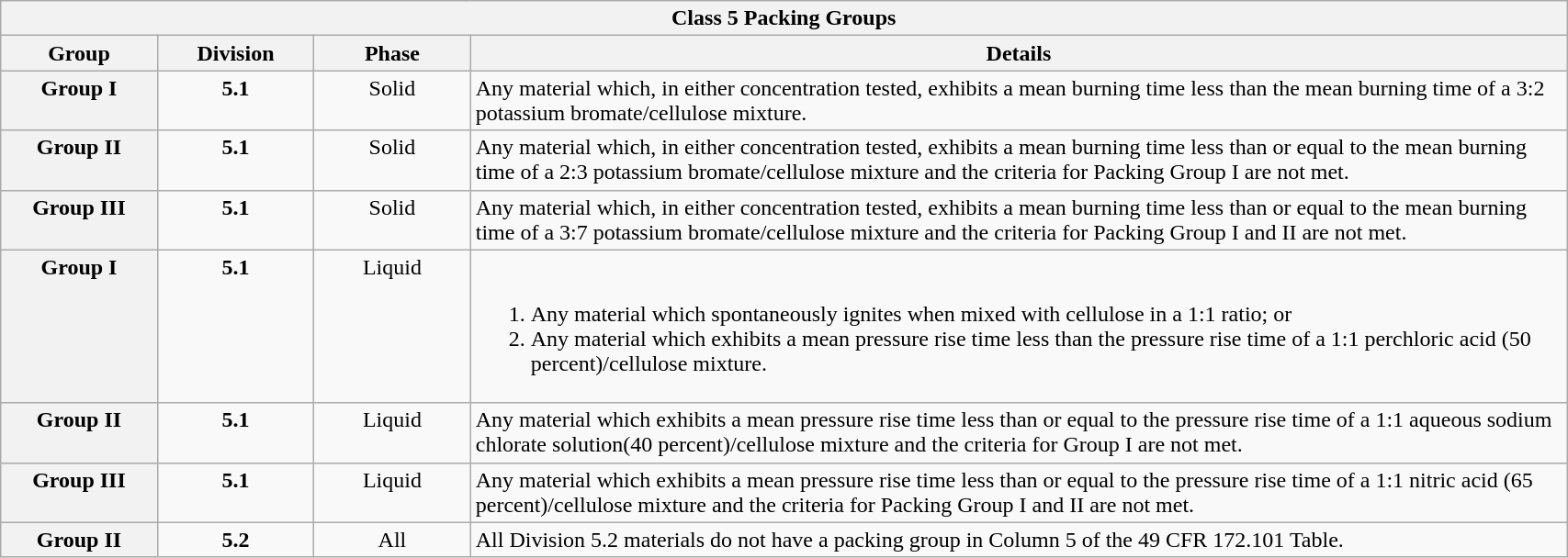<table class=wikitable width=90% align=center>
<tr>
<th colspan=4>Class 5 Packing Groups</th>
</tr>
<tr>
<th width=10%>Group</th>
<th width=10%>Division</th>
<th width=10%>Phase</th>
<th width=70%>Details</th>
</tr>
<tr>
<th style="vertical-align:top;">Group I</th>
<td style="vertical-align:top;text-align:center;"><strong>5.1</strong></td>
<td style="vertical-align:top;text-align:center;">Solid</td>
<td style="vertical-align:top;">Any material which, in either concentration tested, exhibits a mean burning time less than the mean burning time of a 3:2 potassium bromate/cellulose mixture.</td>
</tr>
<tr>
<th style="vertical-align:top;">Group II</th>
<td style="vertical-align:top;text-align:center;"><strong>5.1</strong></td>
<td style="vertical-align:top;text-align:center;">Solid</td>
<td style="vertical-align:top;">Any material which, in either concentration tested, exhibits a mean burning time less than or equal to the mean burning time of a 2:3 potassium bromate/cellulose mixture and the criteria for Packing Group I are not met.</td>
</tr>
<tr>
<th style="vertical-align:top;">Group III</th>
<td style="vertical-align:top;text-align:center;"><strong>5.1</strong></td>
<td style="vertical-align:top;text-align:center;">Solid</td>
<td style="vertical-align:top;">Any material which, in either concentration tested, exhibits a mean burning time less than or equal to the mean burning time of a 3:7 potassium bromate/cellulose mixture and the criteria for Packing Group I and II are not met.</td>
</tr>
<tr>
<th style="vertical-align:top;">Group I</th>
<td style="vertical-align:top;text-align:center;"><strong>5.1</strong></td>
<td style="vertical-align:top;text-align:center;">Liquid</td>
<td style="vertical-align:top;"><br><ol><li>Any material which spontaneously ignites when mixed with cellulose in a 1:1 ratio; or</li><li>Any material which exhibits a mean pressure rise time less than the pressure rise time of a 1:1 perchloric acid (50 percent)/cellulose mixture.</li></ol></td>
</tr>
<tr>
<th style="vertical-align:top;">Group II</th>
<td style="vertical-align:top;text-align:center;"><strong>5.1</strong></td>
<td style="vertical-align:top;text-align:center;">Liquid</td>
<td style="vertical-align:top;">Any material which exhibits a mean pressure rise time less than or equal to the pressure rise time of a 1:1 aqueous sodium chlorate solution(40 percent)/cellulose mixture and the criteria for Group I are not met.</td>
</tr>
<tr>
<th style="vertical-align:top;">Group III</th>
<td style="vertical-align:top;text-align:center;"><strong>5.1</strong></td>
<td style="vertical-align:top;text-align:center;">Liquid</td>
<td style="vertical-align:top;">Any material which exhibits a mean pressure rise time less than or equal to the pressure rise time of a 1:1 nitric acid (65 percent)/cellulose mixture and the criteria for Packing Group I and II are not met.</td>
</tr>
<tr>
<th style="vertical-align:top;">Group II</th>
<td style="vertical-align:top;text-align:center;"><strong>5.2</strong></td>
<td style="vertical-align:top;text-align:center;">All</td>
<td style="vertical-align:top;">All Division 5.2 materials do not have a packing group in Column 5 of the 49 CFR 172.101 Table.</td>
</tr>
</table>
